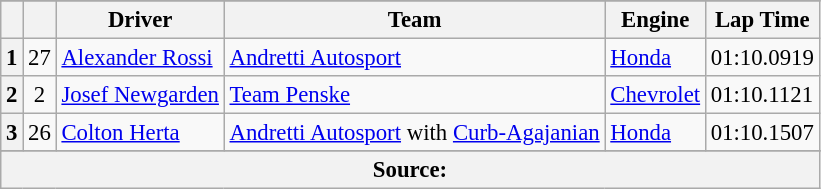<table class="wikitable" style="font-size:95%;">
<tr>
</tr>
<tr>
<th></th>
<th></th>
<th>Driver</th>
<th>Team</th>
<th>Engine</th>
<th>Lap Time</th>
</tr>
<tr>
<th>1</th>
<td align="center">27</td>
<td> <a href='#'>Alexander Rossi</a></td>
<td><a href='#'>Andretti Autosport</a></td>
<td><a href='#'>Honda</a></td>
<td>01:10.0919</td>
</tr>
<tr>
<th>2</th>
<td align="center">2</td>
<td> <a href='#'>Josef Newgarden</a> <strong></strong></td>
<td><a href='#'>Team Penske</a></td>
<td><a href='#'>Chevrolet</a></td>
<td>01:10.1121</td>
</tr>
<tr>
<th>3</th>
<td align="center">26</td>
<td> <a href='#'>Colton Herta</a> <strong></strong></td>
<td><a href='#'>Andretti Autosport</a> with <a href='#'>Curb-Agajanian</a></td>
<td><a href='#'>Honda</a></td>
<td>01:10.1507</td>
</tr>
<tr>
</tr>
<tr class="sortbottom">
<th colspan="6">Source:</th>
</tr>
</table>
